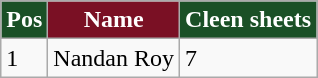<table class="wikitable" margin-left:1em;float:center>
<tr>
<th style="background:#1A5026; color:white; text-align:center;">Pos</th>
<th style="background:#7A1024; color:white; text-align:center;">Name</th>
<th style="background:#1A5026; color:white; text-align:center;">Cleen sheets</th>
</tr>
<tr>
<td>1</td>
<td>Nandan Roy</td>
<td>7</td>
</tr>
</table>
